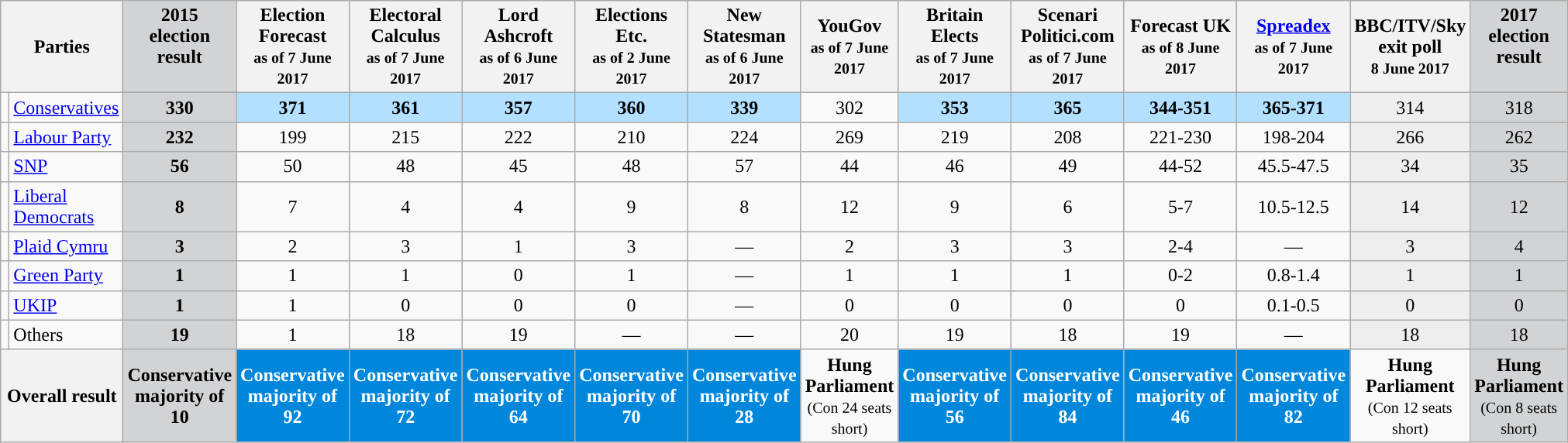<table class="wikitable">
<tr>
<th colspan="2">Parties</th>
<th style="vertical-align:top; background:#d2d3d4">2015 <br>election  <br>result</th>
<th style="vertical-align:top;">Election<br>Forecast<br><small>as of 7 June 2017</small></th>
<th style="vertical-align:top;">Electoral <br> Calculus<br><small>as of 7 June 2017</small></th>
<th style="vertical-align:top;">Lord <br> Ashcroft<br><small>as of 6 June 2017</small></th>
<th style="vertical-align:top;">Elections<br>Etc.<br><small>as of 2 June 2017</small></th>
<th style="vertical-align:top;">New<br>Statesman<br><small>as of 6 June 2017</small></th>
<th>YouGov<br><small>as of 7 June 2017</small></th>
<th>Britain Elects<br><small>as of 7 June 2017</small></th>
<th>Scenari<br>Politici.com<small><br>as of 7 June 2017</small></th>
<th>Forecast UK<br><small>as of 8 June 2017</small></th>
<th><a href='#'>Spreadex</a><br><small>as of 7 June 2017</small></th>
<th>BBC/ITV/Sky exit poll <br><small>8 June 2017</small></th>
<th style="vertical-align:top; background:#d2d3d4">2017 <br>election  <br>result</th>
</tr>
<tr>
<td style="color:inherit;background:"></td>
<td><a href='#'>Conservatives</a></td>
<td style="text-align:center; background:#d2d3d4"><strong>330</strong></td>
<td style="text-align:center; background:#B3E0FF"><strong>371</strong></td>
<td style="text-align:center; background:#B3E0FF"><strong>361</strong></td>
<td style="text-align:center; background:#B3E0FF"><strong>357</strong></td>
<td style="text-align:center; background:#B3E0FF"><strong>360</strong></td>
<td style="text-align:center; background:#B3E0FF"><strong>339</strong></td>
<td style="text-align:center;">302</td>
<td style="text-align:center; background:#B3E0FF"><strong>353</strong></td>
<td style="text-align:center; background:#B3E0FF"><strong>365</strong></td>
<td style="text-align:center; background:#B3E0FF"><strong>344-351</strong></td>
<td style="text-align:center; background:#B3E0FF"><strong>365-371</strong></td>
<td style="text-align:center; background:#eeeeee">314</td>
<td style="text-align:center; background:#d2d3d4">318</td>
</tr>
<tr>
<td style="color:inherit;background:"></td>
<td><a href='#'>Labour Party</a></td>
<td style="text-align:center; background:#d2d3d4"><strong>232</strong></td>
<td style="text-align:center;">199</td>
<td style="text-align:center;">215</td>
<td style="text-align:center;">222</td>
<td style="text-align:center;">210</td>
<td style="text-align:center;">224</td>
<td style="text-align:center;">269</td>
<td style="text-align:center;">219</td>
<td style="text-align:center;">208</td>
<td style="text-align:center;">221-230</td>
<td style="text-align:center;">198-204</td>
<td style="text-align:center; background:#eeeeee">266</td>
<td style="text-align:center; background:#d2d3d4">262</td>
</tr>
<tr>
<td style="color:inherit;background:"></td>
<td><a href='#'>SNP</a></td>
<td style="text-align:center; background:#d2d3d4"><strong>56</strong></td>
<td style="text-align:center;">50</td>
<td style="text-align:center;">48</td>
<td style="text-align:center;">45</td>
<td style="text-align:center;">48</td>
<td style="text-align:center;">57</td>
<td style="text-align:center;">44</td>
<td style="text-align:center;">46</td>
<td style="text-align:center;">49</td>
<td style="text-align:center;">44-52</td>
<td style="text-align:center;">45.5-47.5</td>
<td style="text-align:center; background:#eeeeee">34</td>
<td style="text-align:center; background:#d2d3d4">35</td>
</tr>
<tr>
<td style="color:inherit;background:"></td>
<td><a href='#'>Liberal Democrats</a></td>
<td style="text-align:center; background:#d2d3d4"><strong>8</strong></td>
<td style="text-align:center;">7</td>
<td style="text-align:center;">4</td>
<td style="text-align:center;">4</td>
<td style="text-align:center;">9</td>
<td style="text-align:center;">8</td>
<td style="text-align:center;">12</td>
<td style="text-align:center;">9</td>
<td style="text-align:center;">6</td>
<td style="text-align:center;">5-7</td>
<td style="text-align:center;">10.5-12.5</td>
<td style="text-align:center; background:#eeeeee">14</td>
<td style="text-align:center; background:#d2d3d4">12</td>
</tr>
<tr>
<td style="color:inherit;background:"></td>
<td><a href='#'>Plaid Cymru</a></td>
<td style="text-align:center; background:#d2d3d4"><strong>3</strong></td>
<td style="text-align:center;">2</td>
<td style="text-align:center;">3</td>
<td style="text-align:center;">1</td>
<td style="text-align:center;">3</td>
<td style="text-align:center;">—</td>
<td style="text-align:center;">2</td>
<td style="text-align:center;">3</td>
<td style="text-align:center;">3</td>
<td style="text-align:center;">2-4</td>
<td style="text-align:center;">—</td>
<td style="text-align:center; background:#eeeeee">3</td>
<td style="text-align:center; background:#d2d3d4">4</td>
</tr>
<tr>
<td style="color:inherit;background:"></td>
<td><a href='#'>Green Party</a></td>
<td style="text-align:center; background:#d2d3d4"><strong>1</strong></td>
<td style="text-align:center;">1</td>
<td style="text-align:center;">1</td>
<td style="text-align:center;">0</td>
<td style="text-align:center;">1</td>
<td style="text-align:center;">—</td>
<td style="text-align:center;">1</td>
<td style="text-align:center;">1</td>
<td style="text-align:center;">1</td>
<td style="text-align:center;">0-2</td>
<td style="text-align:center;">0.8-1.4</td>
<td style="text-align:center; background:#eeeeee">1</td>
<td style="text-align:center; background:#d2d3d4">1</td>
</tr>
<tr>
<td style="color:inherit;background:"></td>
<td><a href='#'>UKIP</a></td>
<td style="text-align:center; background:#d2d3d4"><strong>1</strong></td>
<td style="text-align:center;">1</td>
<td style="text-align:center;">0</td>
<td style="text-align:center;">0</td>
<td style="text-align:center;">0</td>
<td style="text-align:center;">—</td>
<td style="text-align:center;">0</td>
<td style="text-align:center;">0</td>
<td style="text-align:center;">0</td>
<td style="text-align:center;">0</td>
<td style="text-align:center;">0.1-0.5</td>
<td style="text-align:center; background:#eeeeee">0</td>
<td style="text-align:center; background:#d2d3d4">0</td>
</tr>
<tr>
<td style="color:inherit;background:"></td>
<td>Others</td>
<td style="text-align:center; background:#d2d3d4"><strong>19</strong></td>
<td style="text-align:center;">1</td>
<td style="text-align:center;">18</td>
<td style="text-align:center;">19</td>
<td style="text-align:center;">—</td>
<td style="text-align:center;">—</td>
<td style="text-align:center;">20</td>
<td style="text-align:center;">19</td>
<td style="text-align:center;">18</td>
<td style="text-align:center;">19</td>
<td style="text-align:center;">—</td>
<td style="text-align:center; background:#eeeeee">18</td>
<td style="text-align:center; background:#d2d3d4">18</td>
</tr>
<tr>
<th colspan="2">Overall result</th>
<td style="text-align:center; background:#d2d3d4"><strong>Conservative <br> majority of 10</strong></td>
<td style="text-align:center; background:#0087DC;  color:white"><strong>Conservative <br> majority  of 92</strong></td>
<td style="text-align:center; background:#0087DC;  color:white"><strong>Conservative <br> majority of 72</strong></td>
<td style="text-align:center; background:#0087DC;  color:white"><strong>Conservative <br> majority of 64</strong></td>
<td style="text-align:center; background:#0087DC;  color:white"><strong>Conservative <br> majority of 70</strong></td>
<td style="text-align:center; background:#0087DC;  color:white"><strong>Conservative <br> majority  of 28</strong></td>
<td style="text-align:center;"><strong>Hung <br> Parliament</strong> <br> <small> (Con 24 seats short)</small></td>
<td style="text-align:center; background:#0087DC;  color:white"><strong>Conservative <br> majority of 56</strong></td>
<th style="text-align:center; background:#0087DC;  color:white">Conservative <br> majority of 84</th>
<th style="text-align:center; background:#0087DC;  color:white">Conservative <br> majority of 46</th>
<td style="text-align:center; background:#0087DC;  color:white"><strong>Conservative <br> majority of 82</strong></td>
<td style="text-align:center;"><strong>Hung <br> Parliament</strong> <br> <small> (Con 12 seats short)</small></td>
<td style="text-align:center; background:#d2d3d4"><strong>Hung <br> Parliament</strong> <br> <small> (Con 8 seats short)</small></td>
</tr>
</table>
